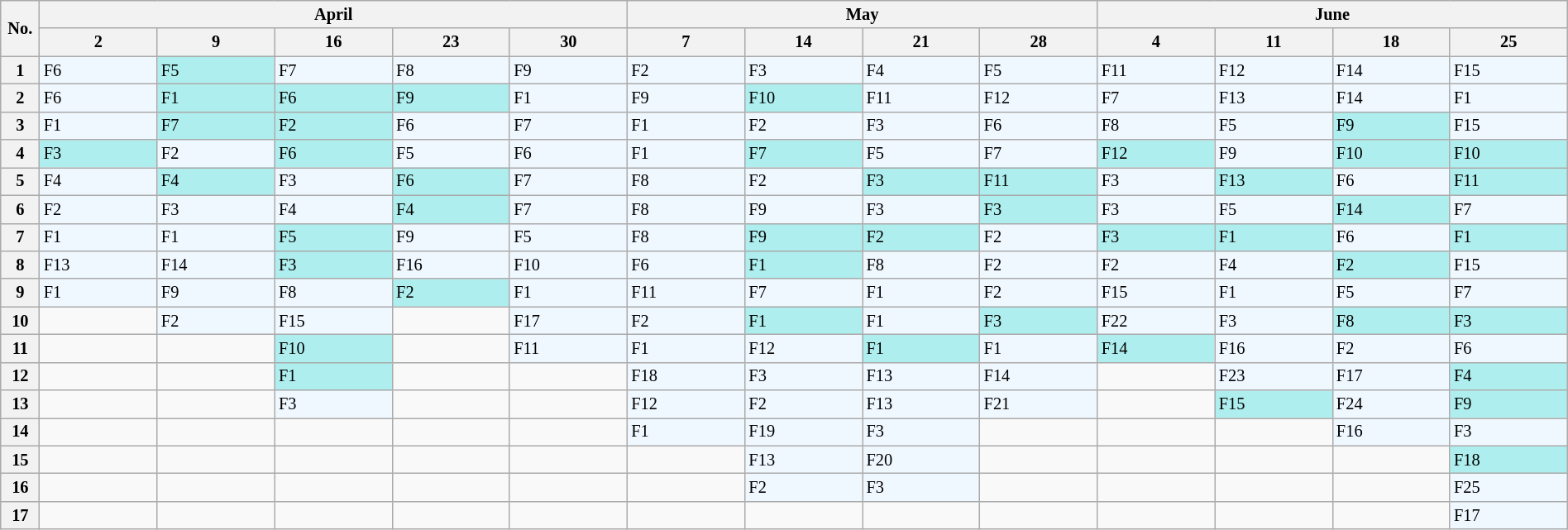<table class="wikitable" style="font-size: 85%; width: 100%">
<tr>
<th rowspan=2 width=25>No.</th>
<th colspan=5>April</th>
<th colspan=4>May</th>
<th colspan=4>June</th>
</tr>
<tr>
<th>2</th>
<th>9</th>
<th>16</th>
<th>23</th>
<th>30</th>
<th>7</th>
<th>14</th>
<th>21</th>
<th>28</th>
<th>4</th>
<th>11</th>
<th>18</th>
<th>25</th>
</tr>
<tr>
<th>1</th>
<td style="background:#f0f8ff;"> F6</td>
<td style="background:#afeeee;"> F5</td>
<td style="background:#f0f8ff;"> F7</td>
<td style="background:#f0f8ff;"> F8</td>
<td style="background:#f0f8ff;"> F9</td>
<td style="background:#f0f8ff;"> F2</td>
<td style="background:#f0f8ff;"> F3</td>
<td style="background:#f0f8ff;"> F4</td>
<td style="background:#f0f8ff;"> F5</td>
<td style="background:#f0f8ff;"> F11</td>
<td style="background:#f0f8ff;"> F12</td>
<td style="background:#f0f8ff;"> F14</td>
<td style="background:#f0f8ff;"> F15</td>
</tr>
<tr>
<th>2</th>
<td style="background:#f0f8ff;"> F6</td>
<td style="background:#afeeee;"> F1</td>
<td style="background:#afeeee;"> F6</td>
<td style="background:#afeeee;"> F9</td>
<td style="background:#f0f8ff;"> F1</td>
<td style="background:#f0f8ff;"> F9</td>
<td style="background:#afeeee;"> F10</td>
<td style="background:#f0f8ff;"> F11</td>
<td style="background:#f0f8ff;"> F12</td>
<td style="background:#f0f8ff;"> F7</td>
<td style="background:#f0f8ff;"> F13</td>
<td style="background:#f0f8ff;"> F14</td>
<td style="background:#f0f8ff;"> F1</td>
</tr>
<tr>
<th>3</th>
<td style="background:#f0f8ff;"> F1</td>
<td style="background:#afeeee;"> F7</td>
<td style="background:#afeeee;"> F2</td>
<td style="background:#f0f8ff;"> F6</td>
<td style="background:#f0f8ff;"> F7</td>
<td style="background:#f0f8ff;"> F1</td>
<td style="background:#f0f8ff;"> F2</td>
<td style="background:#f0f8ff;"> F3</td>
<td style="background:#f0f8ff;"> F6</td>
<td style="background:#f0f8ff;"> F8</td>
<td style="background:#f0f8ff;"> F5</td>
<td style="background:#afeeee;"> F9</td>
<td style="background:#f0f8ff;"> F15</td>
</tr>
<tr>
<th>4</th>
<td style="background:#afeeee;"> F3</td>
<td style="background:#f0f8ff;"> F2</td>
<td style="background:#afeeee;"> F6</td>
<td style="background:#f0f8ff;"> F5</td>
<td style="background:#f0f8ff;"> F6</td>
<td style="background:#f0f8ff;"> F1</td>
<td style="background:#afeeee;"> F7</td>
<td style="background:#f0f8ff;"> F5</td>
<td style="background:#f0f8ff;"> F7</td>
<td style="background:#afeeee;"> F12</td>
<td style="background:#f0f8ff;"> F9</td>
<td style="background:#afeeee;"> F10</td>
<td style="background:#afeeee;"> F10</td>
</tr>
<tr>
<th>5</th>
<td style="background:#f0f8ff;"> F4</td>
<td style="background:#afeeee;"> F4</td>
<td style="background:#f0f8ff;"> F3</td>
<td style="background:#afeeee;"> F6</td>
<td style="background:#f0f8ff;"> F7</td>
<td style="background:#f0f8ff;"> F8</td>
<td style="background:#f0f8ff;"> F2</td>
<td style="background:#afeeee;"> F3</td>
<td style="background:#afeeee;"> F11</td>
<td style="background:#f0f8ff;"> F3</td>
<td style="background:#afeeee;"> F13</td>
<td style="background:#f0f8ff;"> F6</td>
<td style="background:#afeeee;"> F11</td>
</tr>
<tr>
<th>6</th>
<td style="background:#f0f8ff;"> F2</td>
<td style="background:#f0f8ff;"> F3</td>
<td style="background:#f0f8ff;"> F4</td>
<td style="background:#afeeee;"> F4</td>
<td style="background:#f0f8ff;"> F7</td>
<td style="background:#f0f8ff;"> F8</td>
<td style="background:#f0f8ff;"> F9</td>
<td style="background:#f0f8ff;"> F3</td>
<td style="background:#afeeee;"> F3</td>
<td style="background:#f0f8ff;"> F3</td>
<td style="background:#f0f8ff;"> F5</td>
<td style="background:#afeeee;"> F14</td>
<td style="background:#f0f8ff;"> F7</td>
</tr>
<tr>
<th>7</th>
<td style="background:#f0f8ff;"> F1</td>
<td style="background:#f0f8ff;"> F1</td>
<td style="background:#afeeee;"> F5</td>
<td style="background:#f0f8ff;"> F9</td>
<td style="background:#f0f8ff;"> F5</td>
<td style="background:#f0f8ff;"> F8</td>
<td style="background:#afeeee;"> F9</td>
<td style="background:#afeeee;"> F2</td>
<td style="background:#f0f8ff;"> F2</td>
<td style="background:#afeeee;"> F3</td>
<td style="background:#afeeee;"> F1</td>
<td style="background:#f0f8ff;"> F6</td>
<td style="background:#afeeee;"> F1</td>
</tr>
<tr>
<th>8</th>
<td style="background:#f0f8ff;"> F13</td>
<td style="background:#f0f8ff;"> F14</td>
<td style="background:#afeeee;"> F3</td>
<td style="background:#f0f8ff;"> F16</td>
<td style="background:#f0f8ff;"> F10</td>
<td style="background:#f0f8ff;"> F6</td>
<td style="background:#afeeee;"> F1</td>
<td style="background:#f0f8ff;"> F8</td>
<td style="background:#f0f8ff;"> F2</td>
<td style="background:#f0f8ff;"> F2</td>
<td style="background:#f0f8ff;"> F4</td>
<td style="background:#afeeee;"> F2</td>
<td style="background:#f0f8ff;"> F15</td>
</tr>
<tr>
<th>9</th>
<td style="background:#f0f8ff;"> F1</td>
<td style="background:#f0f8ff;"> F9</td>
<td style="background:#f0f8ff;"> F8</td>
<td style="background:#afeeee;"> F2</td>
<td style="background:#f0f8ff;"> F1</td>
<td style="background:#f0f8ff;"> F11</td>
<td style="background:#f0f8ff;"> F7</td>
<td style="background:#f0f8ff;"> F1</td>
<td style="background:#f0f8ff;"> F2</td>
<td style="background:#f0f8ff;"> F15</td>
<td style="background:#f0f8ff;"> F1</td>
<td style="background:#f0f8ff;"> F5</td>
<td style="background:#f0f8ff;"> F7</td>
</tr>
<tr>
<th>10</th>
<td></td>
<td style="background:#f0f8ff;"> F2</td>
<td style="background:#f0f8ff;"> F15</td>
<td></td>
<td style="background:#f0f8ff;"> F17</td>
<td style="background:#f0f8ff;"> F2</td>
<td style="background:#afeeee;"> F1</td>
<td style="background:#f0f8ff;"> F1</td>
<td style="background:#afeeee;"> F3</td>
<td style="background:#f0f8ff;"> F22</td>
<td style="background:#f0f8ff;"> F3</td>
<td style="background:#afeeee;"> F8</td>
<td style="background:#afeeee;"> F3</td>
</tr>
<tr>
<th>11</th>
<td></td>
<td></td>
<td style="background:#afeeee;"> F10</td>
<td></td>
<td style="background:#f0f8ff;"> F11</td>
<td style="background:#f0f8ff;"> F1</td>
<td style="background:#f0f8ff;"> F12</td>
<td style="background:#afeeee;"> F1</td>
<td style="background:#f0f8ff;"> F1</td>
<td style="background:#afeeee;"> F14</td>
<td style="background:#f0f8ff;"> F16</td>
<td style="background:#f0f8ff;"> F2</td>
<td style="background:#f0f8ff;"> F6</td>
</tr>
<tr>
<th>12</th>
<td></td>
<td></td>
<td style="background:#afeeee;"> F1</td>
<td></td>
<td></td>
<td style="background:#f0f8ff;"> F18</td>
<td style="background:#f0f8ff;"> F3</td>
<td style="background:#f0f8ff;"> F13</td>
<td style="background:#f0f8ff;"> F14</td>
<td></td>
<td style="background:#f0f8ff;"> F23</td>
<td style="background:#f0f8ff;"> F17</td>
<td style="background:#afeeee;"> F4</td>
</tr>
<tr>
<th>13</th>
<td></td>
<td></td>
<td style="background:#f0f8ff;"> F3</td>
<td></td>
<td></td>
<td style="background:#f0f8ff;"> F12</td>
<td style="background:#f0f8ff;"> F2</td>
<td style="background:#f0f8ff;"> F13</td>
<td style="background:#f0f8ff;"> F21</td>
<td></td>
<td style="background:#afeeee;"> F15</td>
<td style="background:#f0f8ff;"> F24</td>
<td style="background:#afeeee;"> F9</td>
</tr>
<tr>
<th>14</th>
<td></td>
<td></td>
<td></td>
<td></td>
<td></td>
<td style="background:#f0f8ff;"> F1</td>
<td style="background:#f0f8ff;"> F19</td>
<td style="background:#f0f8ff;"> F3</td>
<td></td>
<td></td>
<td></td>
<td style="background:#f0f8ff;"> F16</td>
<td style="background:#f0f8ff;"> F3</td>
</tr>
<tr>
<th>15</th>
<td></td>
<td></td>
<td></td>
<td></td>
<td></td>
<td></td>
<td style="background:#f0f8ff;"> F13</td>
<td style="background:#f0f8ff;"> F20</td>
<td></td>
<td></td>
<td></td>
<td></td>
<td style="background:#afeeee;"> F18</td>
</tr>
<tr>
<th>16</th>
<td></td>
<td></td>
<td></td>
<td></td>
<td></td>
<td></td>
<td style="background:#f0f8ff;"> F2</td>
<td style="background:#f0f8ff;"> F3</td>
<td></td>
<td></td>
<td></td>
<td></td>
<td style="background:#f0f8ff;"> F25</td>
</tr>
<tr>
<th>17</th>
<td></td>
<td></td>
<td></td>
<td></td>
<td></td>
<td></td>
<td></td>
<td></td>
<td></td>
<td></td>
<td></td>
<td></td>
<td style="background:#f0f8ff;"> F17</td>
</tr>
</table>
